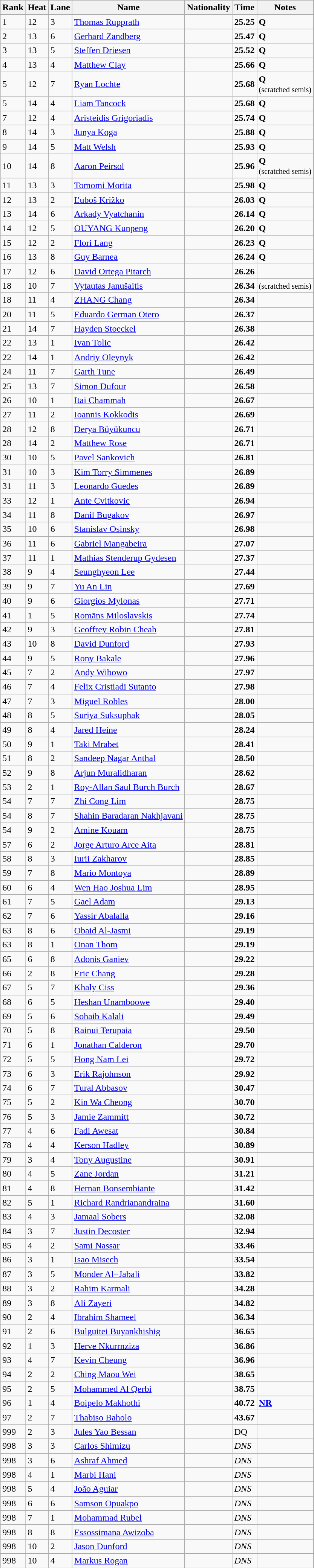<table class="wikitable sortable">
<tr>
<th>Rank</th>
<th>Heat</th>
<th>Lane</th>
<th>Name</th>
<th>Nationality</th>
<th>Time</th>
<th>Notes</th>
</tr>
<tr>
<td>1</td>
<td>12</td>
<td>3</td>
<td><a href='#'>Thomas Rupprath</a></td>
<td></td>
<td><strong>25.25</strong></td>
<td><strong>Q</strong></td>
</tr>
<tr>
<td>2</td>
<td>13</td>
<td>6</td>
<td><a href='#'>Gerhard Zandberg</a></td>
<td></td>
<td><strong>25.47</strong></td>
<td><strong>Q</strong></td>
</tr>
<tr>
<td>3</td>
<td>13</td>
<td>5</td>
<td><a href='#'>Steffen Driesen</a></td>
<td></td>
<td><strong>25.52</strong></td>
<td><strong>Q</strong></td>
</tr>
<tr>
<td>4</td>
<td>13</td>
<td>4</td>
<td><a href='#'>Matthew Clay</a></td>
<td></td>
<td><strong>25.66</strong></td>
<td><strong>Q</strong></td>
</tr>
<tr>
<td>5</td>
<td>12</td>
<td>7</td>
<td><a href='#'>Ryan Lochte</a></td>
<td></td>
<td><strong>25.68</strong></td>
<td><strong>Q</strong><br> <small>(scratched semis)</small></td>
</tr>
<tr>
<td>5</td>
<td>14</td>
<td>4</td>
<td><a href='#'>Liam Tancock</a></td>
<td></td>
<td><strong>25.68</strong></td>
<td><strong>Q</strong></td>
</tr>
<tr>
<td>7</td>
<td>12</td>
<td>4</td>
<td><a href='#'>Aristeidis Grigoriadis</a></td>
<td></td>
<td><strong>25.74</strong></td>
<td><strong>Q</strong></td>
</tr>
<tr>
<td>8</td>
<td>14</td>
<td>3</td>
<td><a href='#'>Junya Koga</a></td>
<td></td>
<td><strong>25.88</strong></td>
<td><strong>Q</strong></td>
</tr>
<tr>
<td>9</td>
<td>14</td>
<td>5</td>
<td><a href='#'>Matt Welsh</a></td>
<td></td>
<td><strong>25.93</strong></td>
<td><strong>Q</strong></td>
</tr>
<tr>
<td>10</td>
<td>14</td>
<td>8</td>
<td><a href='#'>Aaron Peirsol</a></td>
<td></td>
<td><strong>25.96</strong></td>
<td><strong>Q</strong><br> <small>(scratched semis)</small></td>
</tr>
<tr>
<td>11</td>
<td>13</td>
<td>3</td>
<td><a href='#'>Tomomi Morita</a></td>
<td></td>
<td><strong>25.98</strong></td>
<td><strong>Q</strong></td>
</tr>
<tr>
<td>12</td>
<td>13</td>
<td>2</td>
<td><a href='#'>Ľuboš Križko</a></td>
<td></td>
<td><strong>26.03</strong></td>
<td><strong>Q</strong></td>
</tr>
<tr>
<td>13</td>
<td>14</td>
<td>6</td>
<td><a href='#'>Arkady Vyatchanin</a></td>
<td></td>
<td><strong>26.14</strong></td>
<td><strong>Q</strong></td>
</tr>
<tr>
<td>14</td>
<td>12</td>
<td>5</td>
<td><a href='#'>OUYANG Kunpeng</a></td>
<td></td>
<td><strong>26.20</strong></td>
<td><strong>Q</strong></td>
</tr>
<tr>
<td>15</td>
<td>12</td>
<td>2</td>
<td><a href='#'>Flori Lang</a></td>
<td></td>
<td><strong>26.23</strong></td>
<td><strong>Q</strong></td>
</tr>
<tr>
<td>16</td>
<td>13</td>
<td>8</td>
<td><a href='#'>Guy Barnea</a></td>
<td></td>
<td><strong>26.24</strong></td>
<td><strong>Q</strong></td>
</tr>
<tr>
<td>17</td>
<td>12</td>
<td>6</td>
<td><a href='#'>David Ortega Pitarch</a></td>
<td></td>
<td><strong>26.26</strong></td>
<td></td>
</tr>
<tr>
<td>18</td>
<td>10</td>
<td>7</td>
<td><a href='#'>Vytautas Janušaitis</a></td>
<td></td>
<td><strong>26.34</strong></td>
<td><small>(scratched semis)</small></td>
</tr>
<tr>
<td>18</td>
<td>11</td>
<td>4</td>
<td><a href='#'>ZHANG Chang</a></td>
<td></td>
<td><strong>26.34</strong></td>
<td></td>
</tr>
<tr>
<td>20</td>
<td>11</td>
<td>5</td>
<td><a href='#'>Eduardo German Otero</a></td>
<td></td>
<td><strong>26.37</strong></td>
<td></td>
</tr>
<tr>
<td>21</td>
<td>14</td>
<td>7</td>
<td><a href='#'>Hayden Stoeckel</a></td>
<td></td>
<td><strong>26.38</strong></td>
<td></td>
</tr>
<tr>
<td>22</td>
<td>13</td>
<td>1</td>
<td><a href='#'>Ivan Tolic</a></td>
<td></td>
<td><strong>26.42</strong></td>
<td></td>
</tr>
<tr>
<td>22</td>
<td>14</td>
<td>1</td>
<td><a href='#'>Andriy Oleynyk</a></td>
<td></td>
<td><strong>26.42</strong></td>
<td></td>
</tr>
<tr>
<td>24</td>
<td>11</td>
<td>7</td>
<td><a href='#'>Garth Tune</a></td>
<td></td>
<td><strong>26.49</strong></td>
<td></td>
</tr>
<tr>
<td>25</td>
<td>13</td>
<td>7</td>
<td><a href='#'>Simon Dufour</a></td>
<td></td>
<td><strong>26.58</strong></td>
<td></td>
</tr>
<tr>
<td>26</td>
<td>10</td>
<td>1</td>
<td><a href='#'>Itai Chammah</a></td>
<td></td>
<td><strong>26.67</strong></td>
<td></td>
</tr>
<tr>
<td>27</td>
<td>11</td>
<td>2</td>
<td><a href='#'>Ioannis Kokkodis</a></td>
<td></td>
<td><strong>26.69</strong></td>
<td></td>
</tr>
<tr>
<td>28</td>
<td>12</td>
<td>8</td>
<td><a href='#'>Derya Büyükuncu</a></td>
<td></td>
<td><strong>26.71</strong></td>
<td></td>
</tr>
<tr>
<td>28</td>
<td>14</td>
<td>2</td>
<td><a href='#'>Matthew Rose</a></td>
<td></td>
<td><strong>26.71</strong></td>
<td></td>
</tr>
<tr>
<td>30</td>
<td>10</td>
<td>5</td>
<td><a href='#'>Pavel Sankovich</a></td>
<td></td>
<td><strong>26.81</strong></td>
<td></td>
</tr>
<tr>
<td>31</td>
<td>10</td>
<td>3</td>
<td><a href='#'>Kim Torry Simmenes</a></td>
<td></td>
<td><strong>26.89</strong></td>
<td></td>
</tr>
<tr>
<td>31</td>
<td>11</td>
<td>3</td>
<td><a href='#'>Leonardo Guedes</a></td>
<td></td>
<td><strong>26.89</strong></td>
<td></td>
</tr>
<tr>
<td>33</td>
<td>12</td>
<td>1</td>
<td><a href='#'>Ante Cvitkovic</a></td>
<td></td>
<td><strong>26.94</strong></td>
<td></td>
</tr>
<tr>
<td>34</td>
<td>11</td>
<td>8</td>
<td><a href='#'>Danil Bugakov</a></td>
<td></td>
<td><strong>26.97</strong></td>
<td></td>
</tr>
<tr>
<td>35</td>
<td>10</td>
<td>6</td>
<td><a href='#'>Stanislav Osinsky</a></td>
<td></td>
<td><strong>26.98</strong></td>
<td></td>
</tr>
<tr>
<td>36</td>
<td>11</td>
<td>6</td>
<td><a href='#'>Gabriel Mangabeira</a></td>
<td></td>
<td><strong>27.07</strong></td>
<td></td>
</tr>
<tr>
<td>37</td>
<td>11</td>
<td>1</td>
<td><a href='#'>Mathias Stenderup Gydesen</a></td>
<td></td>
<td><strong>27.37</strong></td>
<td></td>
</tr>
<tr>
<td>38</td>
<td>9</td>
<td>4</td>
<td><a href='#'>Seunghyeon Lee</a></td>
<td></td>
<td><strong>27.44</strong></td>
<td></td>
</tr>
<tr>
<td>39</td>
<td>9</td>
<td>7</td>
<td><a href='#'>Yu An Lin</a></td>
<td></td>
<td><strong>27.69</strong></td>
<td></td>
</tr>
<tr>
<td>40</td>
<td>9</td>
<td>6</td>
<td><a href='#'>Giorgios Mylonas</a></td>
<td></td>
<td><strong>27.71</strong></td>
<td></td>
</tr>
<tr>
<td>41</td>
<td>1</td>
<td>5</td>
<td><a href='#'>Romāns Miloslavskis</a></td>
<td></td>
<td><strong>27.74</strong></td>
<td></td>
</tr>
<tr>
<td>42</td>
<td>9</td>
<td>3</td>
<td><a href='#'>Geoffrey Robin Cheah</a></td>
<td></td>
<td><strong>27.81</strong></td>
<td></td>
</tr>
<tr>
<td>43</td>
<td>10</td>
<td>8</td>
<td><a href='#'>David Dunford</a></td>
<td></td>
<td><strong>27.93</strong></td>
<td></td>
</tr>
<tr>
<td>44</td>
<td>9</td>
<td>5</td>
<td><a href='#'>Rony Bakale</a></td>
<td></td>
<td><strong>27.96</strong></td>
<td></td>
</tr>
<tr>
<td>45</td>
<td>7</td>
<td>2</td>
<td><a href='#'>Andy Wibowo</a></td>
<td></td>
<td><strong>27.97</strong></td>
<td></td>
</tr>
<tr>
<td>46</td>
<td>7</td>
<td>4</td>
<td><a href='#'>Felix Cristiadi Sutanto</a></td>
<td></td>
<td><strong>27.98</strong></td>
<td></td>
</tr>
<tr>
<td>47</td>
<td>7</td>
<td>3</td>
<td><a href='#'>Miguel Robles</a></td>
<td></td>
<td><strong>28.00</strong></td>
<td></td>
</tr>
<tr>
<td>48</td>
<td>8</td>
<td>5</td>
<td><a href='#'>Suriya Suksuphak</a></td>
<td></td>
<td><strong>28.05</strong></td>
<td></td>
</tr>
<tr>
<td>49</td>
<td>8</td>
<td>4</td>
<td><a href='#'>Jared Heine</a></td>
<td></td>
<td><strong>28.24</strong></td>
<td></td>
</tr>
<tr>
<td>50</td>
<td>9</td>
<td>1</td>
<td><a href='#'>Taki Mrabet</a></td>
<td></td>
<td><strong>28.41</strong></td>
<td></td>
</tr>
<tr>
<td>51</td>
<td>8</td>
<td>2</td>
<td><a href='#'>Sandeep Nagar Anthal</a></td>
<td></td>
<td><strong>28.50</strong></td>
<td></td>
</tr>
<tr>
<td>52</td>
<td>9</td>
<td>8</td>
<td><a href='#'>Arjun Muralidharan</a></td>
<td></td>
<td><strong>28.62</strong></td>
<td></td>
</tr>
<tr>
<td>53</td>
<td>2</td>
<td>1</td>
<td><a href='#'>Roy-Allan Saul Burch Burch</a></td>
<td></td>
<td><strong>28.67</strong></td>
<td></td>
</tr>
<tr>
<td>54</td>
<td>7</td>
<td>7</td>
<td><a href='#'>Zhi Cong Lim</a></td>
<td></td>
<td><strong>28.75</strong></td>
<td></td>
</tr>
<tr>
<td>54</td>
<td>8</td>
<td>7</td>
<td><a href='#'>Shahin Baradaran Nakhjavani</a></td>
<td></td>
<td><strong>28.75</strong></td>
<td></td>
</tr>
<tr>
<td>54</td>
<td>9</td>
<td>2</td>
<td><a href='#'>Amine Kouam</a></td>
<td></td>
<td><strong>28.75</strong></td>
<td></td>
</tr>
<tr>
<td>57</td>
<td>6</td>
<td>2</td>
<td><a href='#'>Jorge Arturo Arce Aita</a></td>
<td></td>
<td><strong>28.81</strong></td>
<td></td>
</tr>
<tr>
<td>58</td>
<td>8</td>
<td>3</td>
<td><a href='#'>Iurii Zakharov</a></td>
<td></td>
<td><strong>28.85</strong></td>
<td></td>
</tr>
<tr>
<td>59</td>
<td>7</td>
<td>8</td>
<td><a href='#'>Mario Montoya</a></td>
<td></td>
<td><strong>28.89</strong></td>
<td></td>
</tr>
<tr>
<td>60</td>
<td>6</td>
<td>4</td>
<td><a href='#'>Wen Hao Joshua Lim</a></td>
<td></td>
<td><strong>28.95</strong></td>
<td></td>
</tr>
<tr>
<td>61</td>
<td>7</td>
<td>5</td>
<td><a href='#'>Gael Adam</a></td>
<td></td>
<td><strong>29.13</strong></td>
<td></td>
</tr>
<tr>
<td>62</td>
<td>7</td>
<td>6</td>
<td><a href='#'>Yassir Abalalla</a></td>
<td></td>
<td><strong>29.16</strong></td>
<td></td>
</tr>
<tr>
<td>63</td>
<td>8</td>
<td>6</td>
<td><a href='#'>Obaid Al-Jasmi</a></td>
<td></td>
<td><strong>29.19</strong></td>
<td></td>
</tr>
<tr>
<td>63</td>
<td>8</td>
<td>1</td>
<td><a href='#'>Onan Thom</a></td>
<td></td>
<td><strong>29.19</strong></td>
<td></td>
</tr>
<tr>
<td>65</td>
<td>6</td>
<td>8</td>
<td><a href='#'>Adonis Ganiev</a></td>
<td></td>
<td><strong>29.22</strong></td>
<td></td>
</tr>
<tr>
<td>66</td>
<td>2</td>
<td>8</td>
<td><a href='#'>Eric Chang</a></td>
<td></td>
<td><strong>29.28</strong></td>
<td></td>
</tr>
<tr>
<td>67</td>
<td>5</td>
<td>7</td>
<td><a href='#'>Khaly Ciss</a></td>
<td></td>
<td><strong>29.36</strong></td>
<td></td>
</tr>
<tr>
<td>68</td>
<td>6</td>
<td>5</td>
<td><a href='#'>Heshan Unamboowe</a></td>
<td></td>
<td><strong>29.40</strong></td>
<td></td>
</tr>
<tr>
<td>69</td>
<td>5</td>
<td>6</td>
<td><a href='#'>Sohaib Kalali</a></td>
<td></td>
<td><strong>29.49</strong></td>
<td></td>
</tr>
<tr>
<td>70</td>
<td>5</td>
<td>8</td>
<td><a href='#'>Rainui Terupaia</a></td>
<td></td>
<td><strong>29.50</strong></td>
<td></td>
</tr>
<tr>
<td>71</td>
<td>6</td>
<td>1</td>
<td><a href='#'>Jonathan Calderon</a></td>
<td></td>
<td><strong>29.70</strong></td>
<td></td>
</tr>
<tr>
<td>72</td>
<td>5</td>
<td>5</td>
<td><a href='#'>Hong Nam Lei</a></td>
<td></td>
<td><strong>29.72</strong></td>
<td></td>
</tr>
<tr>
<td>73</td>
<td>6</td>
<td>3</td>
<td><a href='#'>Erik Rajohnson</a></td>
<td></td>
<td><strong>29.92</strong></td>
<td></td>
</tr>
<tr>
<td>74</td>
<td>6</td>
<td>7</td>
<td><a href='#'>Tural Abbasov</a></td>
<td></td>
<td><strong>30.47</strong></td>
<td></td>
</tr>
<tr>
<td>75</td>
<td>5</td>
<td>2</td>
<td><a href='#'>Kin Wa Cheong</a></td>
<td></td>
<td><strong>30.70</strong></td>
<td></td>
</tr>
<tr>
<td>76</td>
<td>5</td>
<td>3</td>
<td><a href='#'>Jamie Zammitt</a></td>
<td></td>
<td><strong>30.72</strong></td>
<td></td>
</tr>
<tr>
<td>77</td>
<td>4</td>
<td>6</td>
<td><a href='#'>Fadi Awesat</a></td>
<td></td>
<td><strong>30.84</strong></td>
<td></td>
</tr>
<tr>
<td>78</td>
<td>4</td>
<td>4</td>
<td><a href='#'>Kerson Hadley</a></td>
<td></td>
<td><strong>30.89</strong></td>
<td></td>
</tr>
<tr>
<td>79</td>
<td>3</td>
<td>4</td>
<td><a href='#'>Tony Augustine</a></td>
<td></td>
<td><strong>30.91</strong></td>
<td></td>
</tr>
<tr>
<td>80</td>
<td>4</td>
<td>5</td>
<td><a href='#'>Zane Jordan</a></td>
<td></td>
<td><strong>31.21</strong></td>
<td></td>
</tr>
<tr>
<td>81</td>
<td>4</td>
<td>8</td>
<td><a href='#'>Hernan Bonsembiante</a></td>
<td></td>
<td><strong>31.42</strong></td>
<td></td>
</tr>
<tr>
<td>82</td>
<td>5</td>
<td>1</td>
<td><a href='#'>Richard Randrianandraina</a></td>
<td></td>
<td><strong>31.60</strong></td>
<td></td>
</tr>
<tr>
<td>83</td>
<td>4</td>
<td>3</td>
<td><a href='#'>Jamaal Sobers</a></td>
<td></td>
<td><strong>32.08</strong></td>
<td></td>
</tr>
<tr>
<td>84</td>
<td>3</td>
<td>7</td>
<td><a href='#'>Justin Decoster</a></td>
<td></td>
<td><strong>32.94</strong></td>
<td></td>
</tr>
<tr>
<td>85</td>
<td>4</td>
<td>2</td>
<td><a href='#'>Sami Nassar</a></td>
<td></td>
<td><strong>33.46</strong></td>
<td></td>
</tr>
<tr>
<td>86</td>
<td>3</td>
<td>1</td>
<td><a href='#'>Isao Misech</a></td>
<td></td>
<td><strong>33.54</strong></td>
<td></td>
</tr>
<tr>
<td>87</td>
<td>3</td>
<td>5</td>
<td><a href='#'>Monder Al−Jabali</a></td>
<td></td>
<td><strong>33.82</strong></td>
<td></td>
</tr>
<tr>
<td>88</td>
<td>3</td>
<td>2</td>
<td><a href='#'>Rahim Karmali</a></td>
<td></td>
<td><strong>34.28</strong></td>
<td></td>
</tr>
<tr>
<td>89</td>
<td>3</td>
<td>8</td>
<td><a href='#'>Ali Zayeri</a></td>
<td></td>
<td><strong>34.82</strong></td>
<td></td>
</tr>
<tr>
<td>90</td>
<td>2</td>
<td>4</td>
<td><a href='#'>Ibrahim Shameel</a></td>
<td></td>
<td><strong>36.34</strong></td>
<td></td>
</tr>
<tr>
<td>91</td>
<td>2</td>
<td>6</td>
<td><a href='#'>Bulguitei Buyankhishig</a></td>
<td></td>
<td><strong>36.65</strong></td>
<td></td>
</tr>
<tr>
<td>92</td>
<td>1</td>
<td>3</td>
<td><a href='#'>Herve Nkurrnziza</a></td>
<td></td>
<td><strong>36.86</strong></td>
<td></td>
</tr>
<tr>
<td>93</td>
<td>4</td>
<td>7</td>
<td><a href='#'>Kevin Cheung</a></td>
<td></td>
<td><strong>36.96</strong></td>
<td></td>
</tr>
<tr>
<td>94</td>
<td>2</td>
<td>2</td>
<td><a href='#'>Ching Maou Wei</a></td>
<td></td>
<td><strong>38.65</strong></td>
<td></td>
</tr>
<tr>
<td>95</td>
<td>2</td>
<td>5</td>
<td><a href='#'>Mohammed Al Qerbi</a></td>
<td></td>
<td><strong>38.75</strong></td>
<td></td>
</tr>
<tr>
<td>96</td>
<td>1</td>
<td>4</td>
<td><a href='#'>Boipelo Makhothi</a></td>
<td></td>
<td><strong>40.72</strong></td>
<td><strong><a href='#'>NR</a></strong></td>
</tr>
<tr>
<td>97</td>
<td>2</td>
<td>7</td>
<td><a href='#'>Thabiso Baholo</a></td>
<td></td>
<td><strong>43.67</strong></td>
<td></td>
</tr>
<tr>
<td><span>999</span></td>
<td>2</td>
<td>3</td>
<td><a href='#'>Jules Yao Bessan</a></td>
<td></td>
<td>DQ</td>
<td></td>
</tr>
<tr>
<td><span>998</span></td>
<td>3</td>
<td>3</td>
<td><a href='#'>Carlos Shimizu</a></td>
<td></td>
<td><em>DNS</em></td>
<td></td>
</tr>
<tr>
<td><span>998</span></td>
<td>3</td>
<td>6</td>
<td><a href='#'>Ashraf Ahmed</a></td>
<td></td>
<td><em>DNS</em></td>
<td></td>
</tr>
<tr>
<td><span>998</span></td>
<td>4</td>
<td>1</td>
<td><a href='#'>Marbi Hani</a></td>
<td></td>
<td><em>DNS</em></td>
<td></td>
</tr>
<tr>
<td><span>998</span></td>
<td>5</td>
<td>4</td>
<td><a href='#'>João Aguiar</a></td>
<td></td>
<td><em>DNS</em></td>
<td></td>
</tr>
<tr>
<td><span>998</span></td>
<td>6</td>
<td>6</td>
<td><a href='#'>Samson Opuakpo</a></td>
<td></td>
<td><em>DNS</em></td>
<td></td>
</tr>
<tr>
<td><span>998</span></td>
<td>7</td>
<td>1</td>
<td><a href='#'>Mohammad Rubel</a></td>
<td></td>
<td><em>DNS</em></td>
<td></td>
</tr>
<tr>
<td><span>998</span></td>
<td>8</td>
<td>8</td>
<td><a href='#'>Essossimana Awizoba</a></td>
<td></td>
<td><em>DNS</em></td>
<td></td>
</tr>
<tr>
<td><span>998</span></td>
<td>10</td>
<td>2</td>
<td><a href='#'>Jason Dunford</a></td>
<td></td>
<td><em>DNS</em></td>
<td></td>
</tr>
<tr>
<td><span>998</span></td>
<td>10</td>
<td>4</td>
<td><a href='#'>Markus Rogan</a></td>
<td></td>
<td><em>DNS</em></td>
<td></td>
</tr>
</table>
